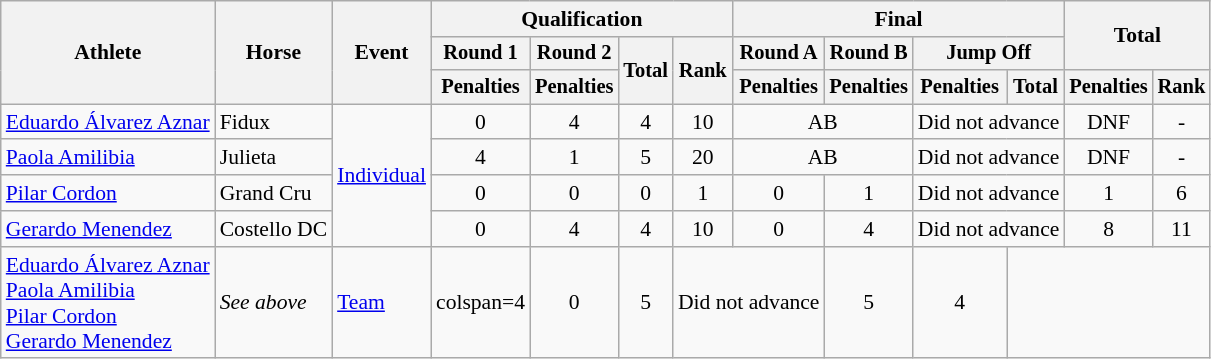<table class=wikitable style=font-size:90%;text-align:center>
<tr>
<th rowspan="3">Athlete</th>
<th rowspan="3">Horse</th>
<th rowspan="3">Event</th>
<th colspan="4">Qualification</th>
<th colspan="4">Final</th>
<th rowspan=2 colspan="2">Total</th>
</tr>
<tr style="font-size:95%">
<th>Round 1</th>
<th>Round 2</th>
<th rowspan=2>Total</th>
<th rowspan=2>Rank</th>
<th>Round A</th>
<th>Round B</th>
<th colspan="2">Jump Off</th>
</tr>
<tr style="font-size:95%">
<th>Penalties</th>
<th>Penalties</th>
<th>Penalties</th>
<th>Penalties</th>
<th>Penalties</th>
<th>Total</th>
<th>Penalties</th>
<th>Rank</th>
</tr>
<tr>
<td align=left><a href='#'>Eduardo Álvarez Aznar</a></td>
<td align=left>Fidux</td>
<td align=left rowspan=4><a href='#'>Individual</a></td>
<td>0</td>
<td>4</td>
<td>4</td>
<td>10</td>
<td colspan=2>AB</td>
<td colspan=2>Did not advance</td>
<td>DNF</td>
<td>-</td>
</tr>
<tr>
<td align=left><a href='#'>Paola Amilibia</a></td>
<td align=left>Julieta</td>
<td>4</td>
<td>1</td>
<td>5</td>
<td>20</td>
<td colspan=2>AB</td>
<td colspan=2>Did not advance</td>
<td>DNF</td>
<td>-</td>
</tr>
<tr>
<td align=left><a href='#'>Pilar Cordon</a></td>
<td align=left>Grand Cru</td>
<td>0</td>
<td>0</td>
<td>0</td>
<td>1</td>
<td>0</td>
<td>1</td>
<td colspan=2>Did not advance</td>
<td>1</td>
<td>6</td>
</tr>
<tr>
<td align=left><a href='#'>Gerardo Menendez</a></td>
<td align=left>Costello DC</td>
<td>0</td>
<td>4</td>
<td>4</td>
<td>10</td>
<td>0</td>
<td>4</td>
<td colspan=2>Did not advance</td>
<td>8</td>
<td>11</td>
</tr>
<tr>
<td align=left><a href='#'>Eduardo Álvarez Aznar</a><br><a href='#'>Paola Amilibia</a><br><a href='#'>Pilar Cordon</a><br><a href='#'>Gerardo Menendez</a></td>
<td align=left><em>See above</em></td>
<td align=left><a href='#'>Team</a></td>
<td>colspan=4 </td>
<td>0</td>
<td>5</td>
<td colspan=2>Did not advance</td>
<td>5</td>
<td>4</td>
</tr>
</table>
